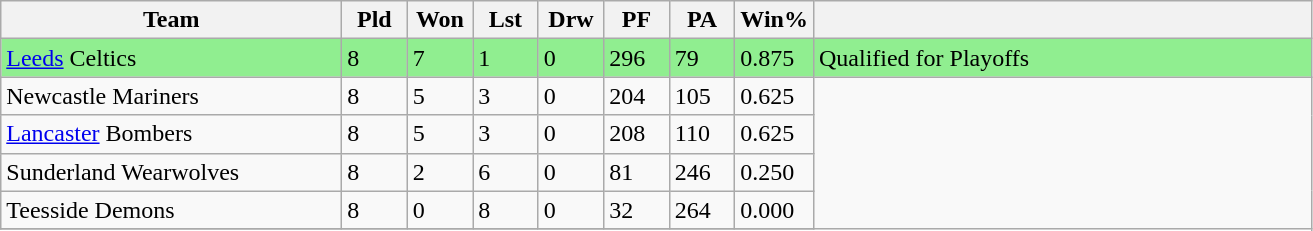<table class="wikitable">
<tr>
<th width=26%>Team</th>
<th width=5%>Pld</th>
<th width=5%>Won</th>
<th width=5%>Lst</th>
<th width=5%>Drw</th>
<th width=5%>PF</th>
<th width=5%>PA</th>
<th width=6%>Win%</th>
<th width=38%></th>
</tr>
<tr style="background:lightgreen">
<td><a href='#'>Leeds</a> Celtics</td>
<td>8</td>
<td>7</td>
<td>1</td>
<td>0</td>
<td>296</td>
<td>79</td>
<td>0.875</td>
<td>Qualified for Playoffs</td>
</tr>
<tr>
<td>Newcastle Mariners</td>
<td>8</td>
<td>5</td>
<td>3</td>
<td>0</td>
<td>204</td>
<td>105</td>
<td>0.625</td>
</tr>
<tr>
<td><a href='#'>Lancaster</a> Bombers</td>
<td>8</td>
<td>5</td>
<td>3</td>
<td>0</td>
<td>208</td>
<td>110</td>
<td>0.625</td>
</tr>
<tr>
<td>Sunderland Wearwolves</td>
<td>8</td>
<td>2</td>
<td>6</td>
<td>0</td>
<td>81</td>
<td>246</td>
<td>0.250</td>
</tr>
<tr>
<td>Teesside Demons</td>
<td>8</td>
<td>0</td>
<td>8</td>
<td>0</td>
<td>32</td>
<td>264</td>
<td>0.000</td>
</tr>
<tr>
</tr>
</table>
